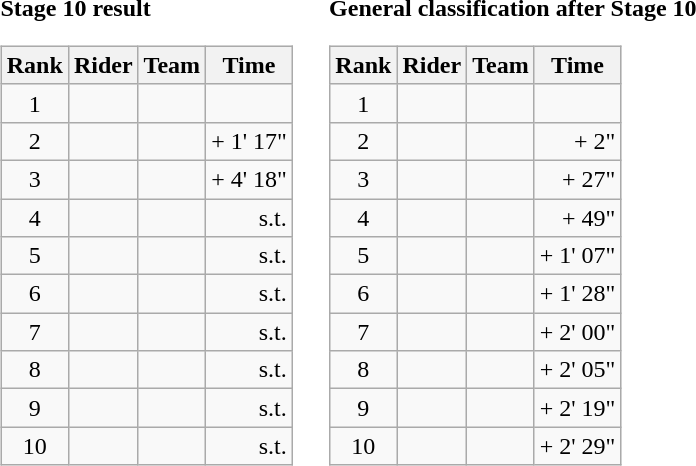<table>
<tr>
<td><strong>Stage 10 result</strong><br><table class="wikitable">
<tr>
<th scope="col">Rank</th>
<th scope="col">Rider</th>
<th scope="col">Team</th>
<th scope="col">Time</th>
</tr>
<tr>
<td style="text-align:center;">1</td>
<td></td>
<td></td>
<td style="text-align:right;"></td>
</tr>
<tr>
<td style="text-align:center;">2</td>
<td></td>
<td></td>
<td style="text-align:right;">+ 1' 17"</td>
</tr>
<tr>
<td style="text-align:center;">3</td>
<td></td>
<td></td>
<td style="text-align:right;">+ 4' 18"</td>
</tr>
<tr>
<td style="text-align:center;">4</td>
<td></td>
<td></td>
<td style="text-align:right;">s.t.</td>
</tr>
<tr>
<td style="text-align:center;">5</td>
<td></td>
<td></td>
<td style="text-align:right;">s.t.</td>
</tr>
<tr>
<td style="text-align:center;">6</td>
<td></td>
<td></td>
<td style="text-align:right;">s.t.</td>
</tr>
<tr>
<td style="text-align:center;">7</td>
<td></td>
<td></td>
<td style="text-align:right;">s.t.</td>
</tr>
<tr>
<td style="text-align:center;">8</td>
<td></td>
<td></td>
<td style="text-align:right;">s.t.</td>
</tr>
<tr>
<td style="text-align:center;">9</td>
<td></td>
<td></td>
<td style="text-align:right;">s.t.</td>
</tr>
<tr>
<td style="text-align:center;">10</td>
<td></td>
<td></td>
<td style="text-align:right;">s.t.</td>
</tr>
</table>
</td>
<td></td>
<td><strong>General classification after Stage 10</strong><br><table class="wikitable">
<tr>
<th scope="col">Rank</th>
<th scope="col">Rider</th>
<th scope="col">Team</th>
<th scope="col">Time</th>
</tr>
<tr>
<td style="text-align:center;">1</td>
<td></td>
<td></td>
<td style="text-align:right;"></td>
</tr>
<tr>
<td style="text-align:center;">2</td>
<td></td>
<td></td>
<td style="text-align:right;">+ 2"</td>
</tr>
<tr>
<td style="text-align:center;">3</td>
<td></td>
<td></td>
<td style="text-align:right;">+ 27"</td>
</tr>
<tr>
<td style="text-align:center;">4</td>
<td></td>
<td></td>
<td style="text-align:right;">+ 49"</td>
</tr>
<tr>
<td style="text-align:center;">5</td>
<td></td>
<td></td>
<td style="text-align:right;">+ 1' 07"</td>
</tr>
<tr>
<td style="text-align:center;">6</td>
<td></td>
<td></td>
<td style="text-align:right;">+ 1' 28"</td>
</tr>
<tr>
<td style="text-align:center;">7</td>
<td></td>
<td></td>
<td style="text-align:right;">+ 2' 00"</td>
</tr>
<tr>
<td style="text-align:center;">8</td>
<td></td>
<td></td>
<td style="text-align:right;">+ 2' 05"</td>
</tr>
<tr>
<td style="text-align:center;">9</td>
<td></td>
<td></td>
<td style="text-align:right;">+ 2' 19"</td>
</tr>
<tr>
<td style="text-align:center;">10</td>
<td></td>
<td></td>
<td style="text-align:right;">+ 2' 29"</td>
</tr>
</table>
</td>
</tr>
</table>
